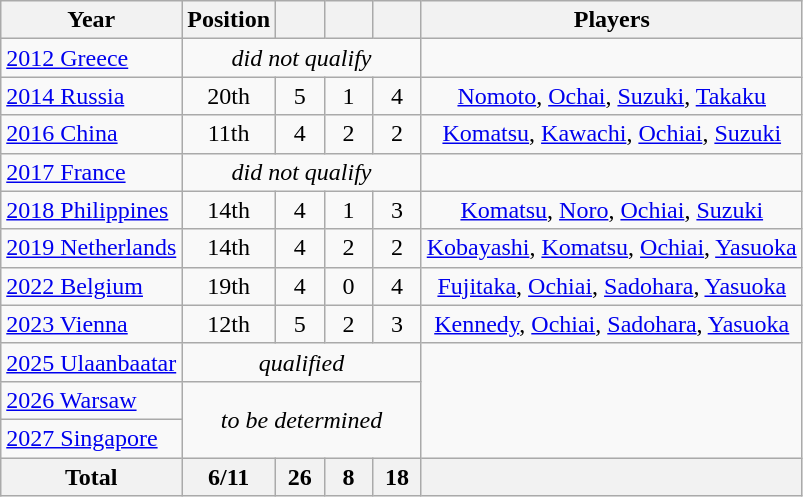<table class="wikitable" style="text-align: center;">
<tr>
<th>Year</th>
<th>Position</th>
<th width=25px></th>
<th width=25px></th>
<th width=25px></th>
<th>Players</th>
</tr>
<tr>
<td style="text-align:left;"> <a href='#'>2012 Greece</a></td>
<td colspan=4><em>did not qualify</em></td>
</tr>
<tr>
<td style="text-align:left;"> <a href='#'>2014 Russia</a></td>
<td>20th</td>
<td>5</td>
<td>1</td>
<td>4</td>
<td><a href='#'>Nomoto</a>, <a href='#'>Ochai</a>, <a href='#'>Suzuki</a>, <a href='#'>Takaku</a></td>
</tr>
<tr>
<td style="text-align:left;"> <a href='#'>2016 China</a></td>
<td>11th</td>
<td>4</td>
<td>2</td>
<td>2</td>
<td><a href='#'>Komatsu</a>, <a href='#'>Kawachi</a>, <a href='#'>Ochiai</a>, <a href='#'>Suzuki</a></td>
</tr>
<tr>
<td style="text-align:left;"> <a href='#'>2017 France</a></td>
<td colspan=4><em>did not qualify</em></td>
</tr>
<tr>
<td style="text-align:left;"> <a href='#'>2018 Philippines</a></td>
<td>14th</td>
<td>4</td>
<td>1</td>
<td>3</td>
<td><a href='#'>Komatsu</a>, <a href='#'>Noro</a>, <a href='#'>Ochiai</a>, <a href='#'>Suzuki</a></td>
</tr>
<tr>
<td style="text-align:left;"> <a href='#'>2019 Netherlands</a></td>
<td>14th</td>
<td>4</td>
<td>2</td>
<td>2</td>
<td><a href='#'>Kobayashi</a>, <a href='#'>Komatsu</a>, <a href='#'>Ochiai</a>, <a href='#'>Yasuoka</a></td>
</tr>
<tr>
<td style="text-align:left;"> <a href='#'>2022 Belgium</a></td>
<td>19th</td>
<td>4</td>
<td>0</td>
<td>4</td>
<td><a href='#'>Fujitaka</a>, <a href='#'>Ochiai</a>, <a href='#'>Sadohara</a>, <a href='#'>Yasuoka</a></td>
</tr>
<tr>
<td style="text-align:left;"> <a href='#'>2023 Vienna</a></td>
<td>12th</td>
<td>5</td>
<td>2</td>
<td>3</td>
<td><a href='#'>Kennedy</a>, <a href='#'>Ochiai</a>, <a href='#'>Sadohara</a>, <a href='#'>Yasuoka</a></td>
</tr>
<tr>
<td style="text-align:left;"> <a href='#'>2025 Ulaanbaatar</a></td>
<td colspan=4><em>qualified</em></td>
</tr>
<tr>
<td style="text-align:left;"> <a href='#'>2026 Warsaw</a></td>
<td colspan=4 rowspan=2><em>to be determined</em></td>
</tr>
<tr>
<td style="text-align:left;"> <a href='#'>2027 Singapore</a></td>
</tr>
<tr>
<th>Total</th>
<th>6/11</th>
<th>26</th>
<th>8</th>
<th>18</th>
<th></th>
</tr>
</table>
